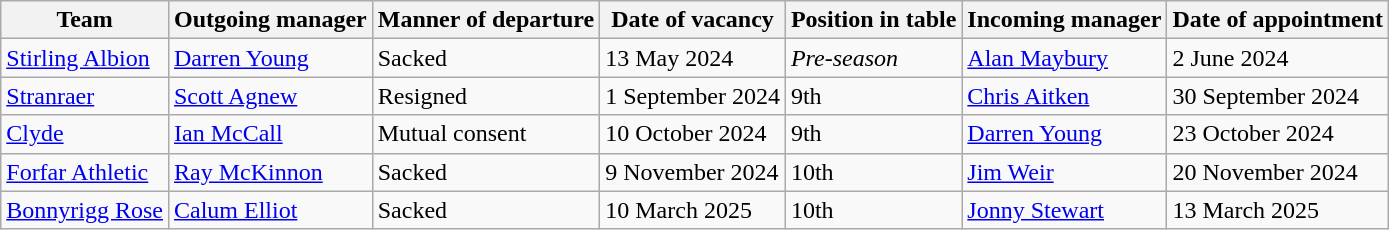<table class="wikitable sortable">
<tr>
<th>Team</th>
<th>Outgoing manager</th>
<th>Manner of departure</th>
<th>Date of vacancy</th>
<th>Position in table</th>
<th>Incoming manager</th>
<th>Date of appointment</th>
</tr>
<tr>
<td><a href='#'>Stirling Albion</a></td>
<td> <a href='#'>Darren Young</a></td>
<td>Sacked</td>
<td>13 May 2024</td>
<td><em>Pre-season</em></td>
<td> <a href='#'>Alan Maybury</a></td>
<td>2 June 2024</td>
</tr>
<tr>
<td><a href='#'>Stranraer</a></td>
<td> <a href='#'>Scott Agnew</a></td>
<td>Resigned</td>
<td>1 September 2024</td>
<td>9th</td>
<td> <a href='#'>Chris Aitken</a></td>
<td>30 September 2024</td>
</tr>
<tr>
<td><a href='#'>Clyde</a></td>
<td> <a href='#'>Ian McCall</a></td>
<td>Mutual consent</td>
<td>10 October 2024</td>
<td>9th</td>
<td> <a href='#'>Darren Young</a></td>
<td>23 October 2024</td>
</tr>
<tr>
<td><a href='#'>Forfar Athletic</a></td>
<td> <a href='#'>Ray McKinnon</a></td>
<td>Sacked</td>
<td>9 November 2024</td>
<td>10th</td>
<td> <a href='#'>Jim Weir</a></td>
<td>20 November 2024</td>
</tr>
<tr>
<td><a href='#'>Bonnyrigg Rose</a></td>
<td> <a href='#'>Calum Elliot</a></td>
<td>Sacked</td>
<td>10 March 2025</td>
<td>10th</td>
<td> <a href='#'>Jonny Stewart</a></td>
<td>13 March 2025</td>
</tr>
</table>
